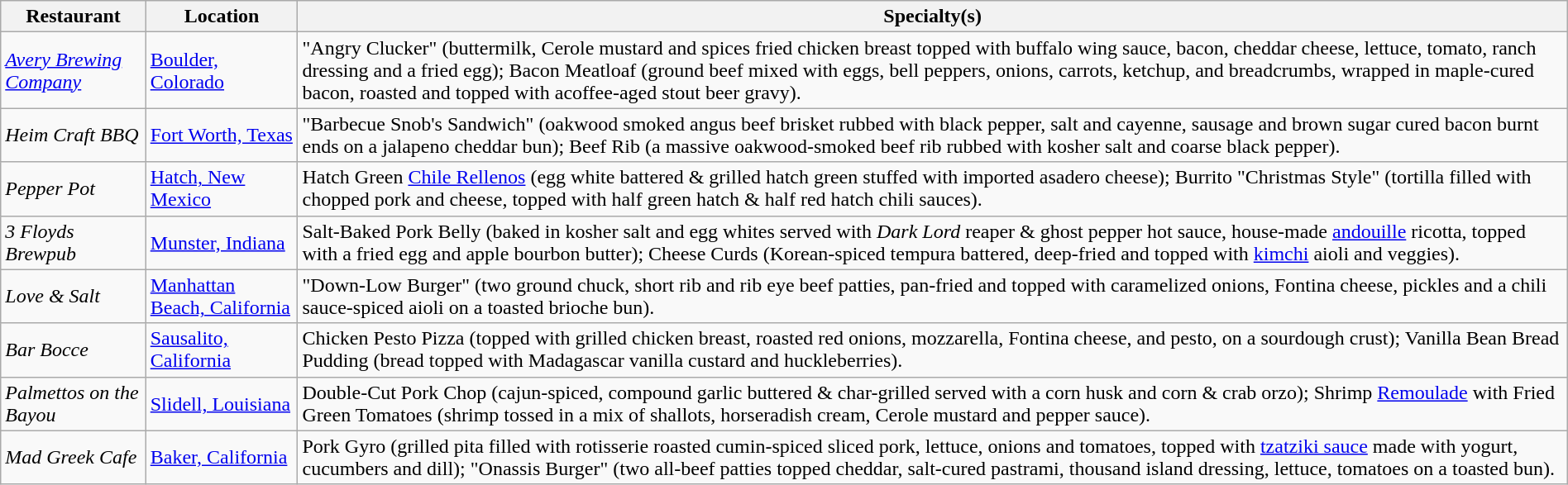<table class="wikitable" style="width:100%;">
<tr>
<th>Restaurant</th>
<th>Location</th>
<th>Specialty(s)</th>
</tr>
<tr>
<td><em><a href='#'>Avery Brewing Company</a></em></td>
<td><a href='#'>Boulder, Colorado</a></td>
<td>"Angry Clucker" (buttermilk, Cerole mustard and spices fried chicken breast topped with buffalo wing sauce, bacon, cheddar cheese, lettuce, tomato, ranch dressing and a fried egg); Bacon Meatloaf (ground beef mixed with eggs, bell peppers, onions, carrots, ketchup, and breadcrumbs, wrapped in maple-cured bacon, roasted and topped with acoffee-aged stout beer gravy).</td>
</tr>
<tr>
<td><em>Heim Craft BBQ</em></td>
<td><a href='#'>Fort Worth, Texas</a></td>
<td>"Barbecue Snob's Sandwich" (oakwood smoked angus beef brisket rubbed with black pepper, salt and cayenne, sausage and brown sugar cured bacon burnt ends on a jalapeno cheddar bun); Beef Rib (a massive oakwood-smoked beef rib rubbed with kosher salt and coarse black pepper).</td>
</tr>
<tr>
<td><em>Pepper Pot</em></td>
<td><a href='#'>Hatch, New Mexico</a></td>
<td>Hatch Green <a href='#'>Chile Rellenos</a> (egg white battered & grilled hatch green stuffed with imported asadero cheese); Burrito "Christmas Style" (tortilla filled with chopped pork and cheese, topped with half green hatch & half red hatch chili sauces).</td>
</tr>
<tr>
<td><em>3 Floyds Brewpub</em></td>
<td><a href='#'>Munster, Indiana</a></td>
<td>Salt-Baked Pork Belly (baked in kosher salt and egg whites served with <em>Dark Lord</em> reaper & ghost pepper hot sauce, house-made <a href='#'>andouille</a> ricotta, topped with a fried egg and apple bourbon butter); Cheese Curds (Korean-spiced tempura battered, deep-fried and topped with <a href='#'>kimchi</a> aioli and veggies).</td>
</tr>
<tr>
<td><em>Love & Salt</em></td>
<td><a href='#'>Manhattan Beach, California</a></td>
<td>"Down-Low Burger" (two ground chuck, short rib and rib eye beef patties, pan-fried and topped with caramelized onions, Fontina cheese, pickles and a chili sauce-spiced aioli on a toasted brioche bun).</td>
</tr>
<tr>
<td><em>Bar Bocce</em></td>
<td><a href='#'>Sausalito, California</a></td>
<td>Chicken Pesto Pizza (topped with grilled chicken breast, roasted red onions, mozzarella, Fontina cheese, and pesto, on a sourdough crust); Vanilla Bean Bread Pudding (bread topped with Madagascar vanilla custard and huckleberries).</td>
</tr>
<tr>
<td><em>Palmettos on the Bayou</em></td>
<td><a href='#'>Slidell, Louisiana</a></td>
<td>Double-Cut Pork Chop (cajun-spiced, compound garlic buttered & char-grilled served with a corn husk and corn & crab orzo); Shrimp <a href='#'>Remoulade</a> with Fried Green Tomatoes (shrimp tossed in a mix of shallots, horseradish cream, Cerole mustard and pepper sauce).</td>
</tr>
<tr>
<td><em>Mad Greek Cafe</em></td>
<td><a href='#'>Baker, California</a></td>
<td>Pork Gyro (grilled pita filled with rotisserie roasted cumin-spiced sliced pork, lettuce, onions and tomatoes, topped with <a href='#'>tzatziki sauce</a> made with yogurt, cucumbers and dill); "Onassis Burger" (two all-beef patties topped cheddar, salt-cured pastrami, thousand island dressing, lettuce, tomatoes on a toasted bun).</td>
</tr>
</table>
